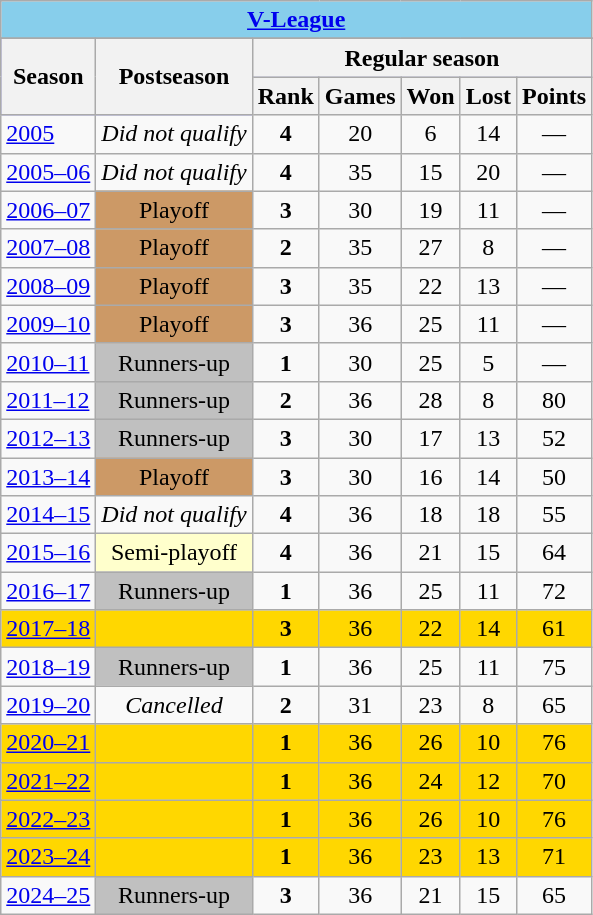<table class="wikitable">
<tr>
<th colspan="7" style="background:skyblue;"><a href='#'><span>V-League</span></a></th>
</tr>
<tr>
</tr>
<tr bgcolor=#7070ff>
<th rowspan="2">Season</th>
<th rowspan="2">Postseason</th>
<th colspan="5">Regular season</th>
</tr>
<tr>
<th>Rank</th>
<th>Games</th>
<th>Won</th>
<th>Lost</th>
<th>Points</th>
</tr>
<tr>
<td><a href='#'>2005</a></td>
<td align=center><em>Did not qualify</em></td>
<td align=center><strong>4</strong></td>
<td align=center>20</td>
<td align=center>6</td>
<td align=center>14</td>
<td align=center>—</td>
</tr>
<tr>
<td><a href='#'>2005–06</a></td>
<td align=center><em>Did not qualify</em></td>
<td align=center><strong>4</strong></td>
<td align=center>35</td>
<td align=center>15</td>
<td align=center>20</td>
<td align=center>—</td>
</tr>
<tr>
<td><a href='#'>2006–07</a></td>
<td align=center bgcolor="#cc9966">Playoff</td>
<td align=center><strong>3</strong></td>
<td align=center>30</td>
<td align=center>19</td>
<td align=center>11</td>
<td align=center>—</td>
</tr>
<tr>
<td><a href='#'>2007–08</a></td>
<td align=center bgcolor="#cc9966">Playoff</td>
<td align=center><strong>2</strong></td>
<td align=center>35</td>
<td align=center>27</td>
<td align=center>8</td>
<td align=center>—</td>
</tr>
<tr>
<td><a href='#'>2008–09</a></td>
<td align=center bgcolor="#cc9966">Playoff</td>
<td align=center><strong>3</strong></td>
<td align=center>35</td>
<td align=center>22</td>
<td align=center>13</td>
<td align=center>—</td>
</tr>
<tr>
<td><a href='#'>2009–10</a></td>
<td align=center bgcolor="#cc9966">Playoff</td>
<td align=center><strong>3</strong></td>
<td align=center>36</td>
<td align=center>25</td>
<td align=center>11</td>
<td align=center>—</td>
</tr>
<tr>
<td><a href='#'>2010–11</a></td>
<td align=center bgcolor="silver">Runners-up</td>
<td align=center><strong>1</strong></td>
<td align=center>30</td>
<td align=center>25</td>
<td align=center>5</td>
<td align=center>—</td>
</tr>
<tr>
<td><a href='#'>2011–12</a></td>
<td align=center bgcolor="silver">Runners-up</td>
<td align=center><strong>2</strong></td>
<td align=center>36</td>
<td align=center>28</td>
<td align=center>8</td>
<td align=center>80</td>
</tr>
<tr>
<td><a href='#'>2012–13</a></td>
<td align=center bgcolor="silver">Runners-up</td>
<td align=center><strong>3</strong></td>
<td align=center>30</td>
<td align=center>17</td>
<td align=center>13</td>
<td align=center>52</td>
</tr>
<tr>
<td><a href='#'>2013–14</a></td>
<td align=center bgcolor="#cc9966">Playoff</td>
<td align=center><strong>3</strong></td>
<td align=center>30</td>
<td align=center>16</td>
<td align=center>14</td>
<td align=center>50</td>
</tr>
<tr>
<td><a href='#'>2014–15</a></td>
<td align=center><em>Did not qualify</em></td>
<td align=center><strong>4</strong></td>
<td align=center>36</td>
<td align=center>18</td>
<td align=center>18</td>
<td align=center>55</td>
</tr>
<tr>
<td><a href='#'>2015–16</a></td>
<td align=center bgcolor="#ffffcc">Semi-playoff</td>
<td align=center><strong>4</strong></td>
<td align=center>36</td>
<td align=center>21</td>
<td align=center>15</td>
<td align=center>64</td>
</tr>
<tr>
<td><a href='#'>2016–17</a></td>
<td align=center bgcolor="silver">Runners-up</td>
<td align=center><strong>1</strong></td>
<td align=center>36</td>
<td align=center>25</td>
<td align=center>11</td>
<td align=center>72</td>
</tr>
<tr style="background:gold;">
<td><a href='#'>2017–18</a></td>
<td align=center></td>
<td align=center><strong>3</strong></td>
<td align=center>36</td>
<td align=center>22</td>
<td align=center>14</td>
<td align=center>61</td>
</tr>
<tr>
<td><a href='#'>2018–19</a></td>
<td align=center bgcolor="silver">Runners-up</td>
<td align=center><strong>1</strong></td>
<td align=center>36</td>
<td align=center>25</td>
<td align=center>11</td>
<td align=center>75</td>
</tr>
<tr>
<td><a href='#'>2019–20</a></td>
<td align=center><em>Cancelled</em></td>
<td align=center><strong>2</strong></td>
<td align=center>31</td>
<td align=center>23</td>
<td align=center>8</td>
<td align=center>65</td>
</tr>
<tr style="background:gold;">
<td><a href='#'>2020–21</a></td>
<td align=center></td>
<td align=center><strong>1</strong></td>
<td align=center>36</td>
<td align=center>26</td>
<td align=center>10</td>
<td align=center>76</td>
</tr>
<tr style="background:gold;">
<td><a href='#'>2021–22</a></td>
<td align=center></td>
<td align=center><strong>1</strong></td>
<td align=center>36</td>
<td align=center>24</td>
<td align=center>12</td>
<td align=center>70</td>
</tr>
<tr style="background:gold;">
<td><a href='#'>2022–23</a></td>
<td align=center></td>
<td align=center><strong>1</strong></td>
<td align=center>36</td>
<td align=center>26</td>
<td align=center>10</td>
<td align=center>76</td>
</tr>
<tr style="background:gold;">
<td><a href='#'>2023–24</a></td>
<td align=center></td>
<td align=center><strong>1</strong></td>
<td align=center>36</td>
<td align=center>23</td>
<td align=center>13</td>
<td align=center>71</td>
</tr>
<tr>
<td><a href='#'>2024–25</a></td>
<td align=center bgcolor="silver">Runners-up</td>
<td align=center><strong>3</strong></td>
<td align=center>36</td>
<td align=center>21</td>
<td align=center>15</td>
<td align=center>65</td>
</tr>
</table>
